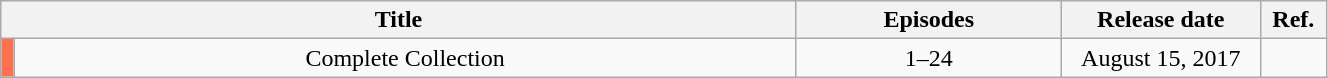<table class="wikitable" style="text-align: center; width: 70%;">
<tr>
<th colspan="2">Title</th>
<th width="20%">Episodes</th>
<th width="15%">Release date</th>
<th width="5%">Ref.</th>
</tr>
<tr>
<td rowspan="1" width="1%" style="background: #FF704F;"></td>
<td>Complete Collection</td>
<td>1–24</td>
<td>August 15, 2017</td>
<td></td>
</tr>
</table>
